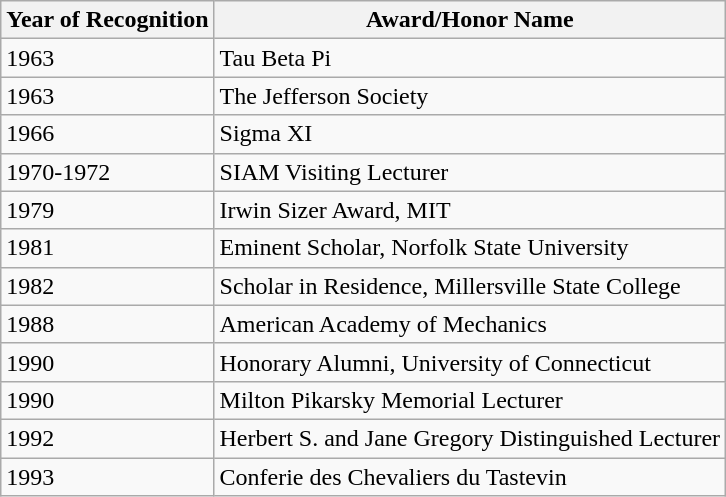<table class="wikitable">
<tr>
<th>Year of Recognition</th>
<th>Award/Honor Name</th>
</tr>
<tr>
<td>1963</td>
<td>Tau Beta Pi</td>
</tr>
<tr>
<td>1963</td>
<td>The Jefferson Society</td>
</tr>
<tr>
<td>1966</td>
<td>Sigma XI</td>
</tr>
<tr>
<td>1970-1972</td>
<td>SIAM Visiting Lecturer</td>
</tr>
<tr>
<td>1979</td>
<td>Irwin Sizer Award, MIT</td>
</tr>
<tr>
<td>1981</td>
<td>Eminent Scholar, Norfolk State University</td>
</tr>
<tr>
<td>1982</td>
<td>Scholar in Residence, Millersville State College</td>
</tr>
<tr>
<td>1988</td>
<td>American Academy of Mechanics</td>
</tr>
<tr>
<td>1990</td>
<td>Honorary Alumni, University of Connecticut</td>
</tr>
<tr>
<td>1990</td>
<td>Milton Pikarsky Memorial Lecturer</td>
</tr>
<tr>
<td>1992</td>
<td>Herbert S. and Jane Gregory Distinguished Lecturer</td>
</tr>
<tr>
<td>1993</td>
<td>Conferie des Chevaliers du Tastevin</td>
</tr>
</table>
